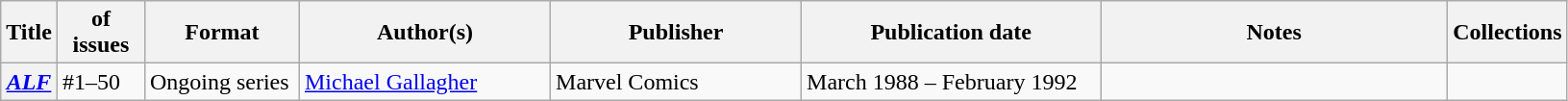<table class="wikitable">
<tr>
<th>Title</th>
<th style="width:40pt"> of issues</th>
<th style="width:75pt">Format</th>
<th style="width:125pt">Author(s)</th>
<th style="width:125pt">Publisher</th>
<th style="width:150pt">Publication date</th>
<th style="width:175pt">Notes</th>
<th>Collections</th>
</tr>
<tr>
<th><em><a href='#'>ALF</a></em></th>
<td>#1–50</td>
<td>Ongoing series</td>
<td><a href='#'>Michael Gallagher</a></td>
<td>Marvel Comics</td>
<td>March 1988 – February 1992</td>
<td></td>
<td></td>
</tr>
</table>
